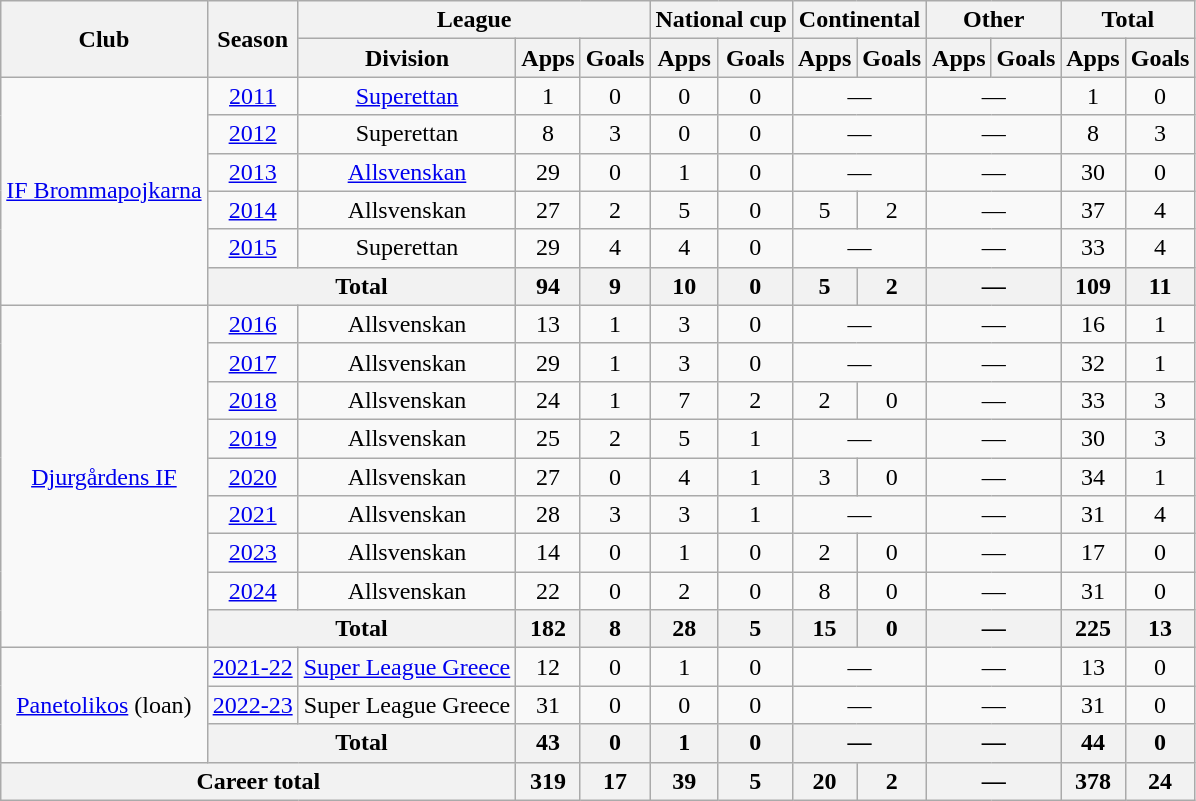<table class="wikitable" style="text-align: center;">
<tr>
<th rowspan="2">Club</th>
<th rowspan="2">Season</th>
<th colspan="3">League</th>
<th colspan="2">National cup</th>
<th colspan="2">Continental</th>
<th colspan="2">Other</th>
<th colspan="2">Total</th>
</tr>
<tr>
<th>Division</th>
<th>Apps</th>
<th>Goals</th>
<th>Apps</th>
<th>Goals</th>
<th>Apps</th>
<th>Goals</th>
<th>Apps</th>
<th>Goals</th>
<th>Apps</th>
<th>Goals</th>
</tr>
<tr>
<td rowspan="6"><a href='#'>IF Brommapojkarna</a></td>
<td><a href='#'>2011</a></td>
<td><a href='#'>Superettan</a></td>
<td>1</td>
<td>0</td>
<td>0</td>
<td>0</td>
<td colspan="2">—</td>
<td colspan="2">—</td>
<td>1</td>
<td>0</td>
</tr>
<tr>
<td><a href='#'>2012</a></td>
<td>Superettan</td>
<td>8</td>
<td>3</td>
<td>0</td>
<td>0</td>
<td colspan="2">—</td>
<td colspan="2">—</td>
<td>8</td>
<td>3</td>
</tr>
<tr>
<td><a href='#'>2013</a></td>
<td><a href='#'>Allsvenskan</a></td>
<td>29</td>
<td>0</td>
<td>1</td>
<td>0</td>
<td colspan="2">—</td>
<td colspan="2">—</td>
<td>30</td>
<td>0</td>
</tr>
<tr>
<td><a href='#'>2014</a></td>
<td>Allsvenskan</td>
<td>27</td>
<td>2</td>
<td>5</td>
<td>0</td>
<td>5</td>
<td>2</td>
<td colspan="2">—</td>
<td>37</td>
<td>4</td>
</tr>
<tr>
<td><a href='#'>2015</a></td>
<td>Superettan</td>
<td>29</td>
<td>4</td>
<td>4</td>
<td>0</td>
<td colspan="2">—</td>
<td colspan="2">—</td>
<td>33</td>
<td>4</td>
</tr>
<tr>
<th colspan="2">Total</th>
<th>94</th>
<th>9</th>
<th>10</th>
<th>0</th>
<th>5</th>
<th>2</th>
<th colspan="2">—</th>
<th>109</th>
<th>11</th>
</tr>
<tr>
<td rowspan="9"><a href='#'>Djurgårdens IF</a></td>
<td><a href='#'>2016</a></td>
<td>Allsvenskan</td>
<td>13</td>
<td>1</td>
<td>3</td>
<td>0</td>
<td colspan="2">—</td>
<td colspan="2">—</td>
<td>16</td>
<td>1</td>
</tr>
<tr>
<td><a href='#'>2017</a></td>
<td>Allsvenskan</td>
<td>29</td>
<td>1</td>
<td>3</td>
<td>0</td>
<td colspan="2">—</td>
<td colspan="2">—</td>
<td>32</td>
<td>1</td>
</tr>
<tr>
<td><a href='#'>2018</a></td>
<td>Allsvenskan</td>
<td>24</td>
<td>1</td>
<td>7</td>
<td>2</td>
<td>2</td>
<td>0</td>
<td colspan="2">—</td>
<td>33</td>
<td>3</td>
</tr>
<tr>
<td><a href='#'>2019</a></td>
<td>Allsvenskan</td>
<td>25</td>
<td>2</td>
<td>5</td>
<td>1</td>
<td colspan="2">—</td>
<td colspan="2">—</td>
<td>30</td>
<td>3</td>
</tr>
<tr>
<td><a href='#'>2020</a></td>
<td>Allsvenskan</td>
<td>27</td>
<td>0</td>
<td>4</td>
<td>1</td>
<td>3</td>
<td>0</td>
<td colspan="2">—</td>
<td>34</td>
<td>1</td>
</tr>
<tr>
<td><a href='#'>2021</a></td>
<td>Allsvenskan</td>
<td>28</td>
<td>3</td>
<td>3</td>
<td>1</td>
<td colspan="2">—</td>
<td colspan="2">—</td>
<td>31</td>
<td>4</td>
</tr>
<tr>
<td><a href='#'>2023</a></td>
<td>Allsvenskan</td>
<td>14</td>
<td>0</td>
<td>1</td>
<td>0</td>
<td>2</td>
<td>0</td>
<td colspan="2">—</td>
<td>17</td>
<td>0</td>
</tr>
<tr>
<td><a href='#'>2024</a></td>
<td>Allsvenskan</td>
<td>22</td>
<td>0</td>
<td>2</td>
<td>0</td>
<td>8</td>
<td>0</td>
<td colspan="2">—</td>
<td>31</td>
<td>0</td>
</tr>
<tr>
<th colspan="2">Total</th>
<th>182</th>
<th>8</th>
<th>28</th>
<th>5</th>
<th>15</th>
<th>0</th>
<th colspan="2">—</th>
<th>225</th>
<th>13</th>
</tr>
<tr>
<td rowspan="3"><a href='#'>Panetolikos</a> (loan)</td>
<td><a href='#'>2021-22</a></td>
<td><a href='#'>Super League Greece</a></td>
<td>12</td>
<td>0</td>
<td>1</td>
<td>0</td>
<td colspan="2">—</td>
<td colspan="2">—</td>
<td>13</td>
<td>0</td>
</tr>
<tr>
<td><a href='#'>2022-23</a></td>
<td>Super League Greece</td>
<td>31</td>
<td>0</td>
<td>0</td>
<td>0</td>
<td colspan="2">—</td>
<td colspan="2">—</td>
<td>31</td>
<td>0</td>
</tr>
<tr>
<th colspan="2">Total</th>
<th>43</th>
<th>0</th>
<th>1</th>
<th>0</th>
<th colspan="2">—</th>
<th colspan="2">—</th>
<th>44</th>
<th>0</th>
</tr>
<tr>
<th colspan="3">Career total</th>
<th>319</th>
<th>17</th>
<th>39</th>
<th>5</th>
<th>20</th>
<th>2</th>
<th colspan="2">—</th>
<th>378</th>
<th>24</th>
</tr>
</table>
